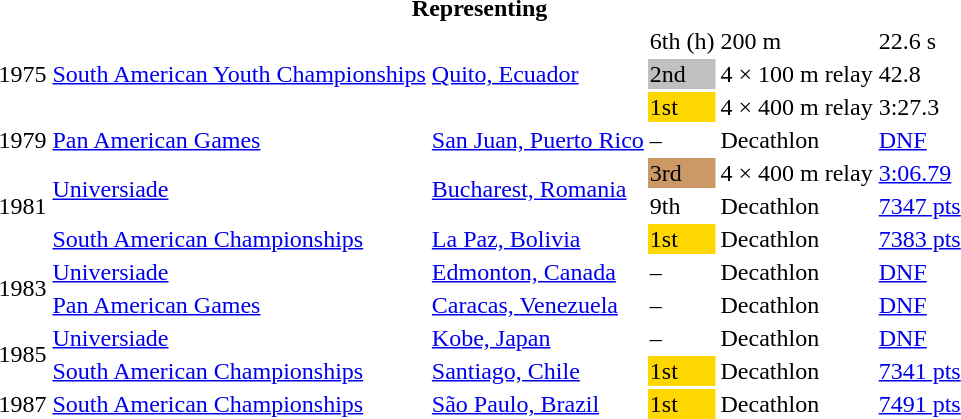<table>
<tr>
<th colspan="6">Representing </th>
</tr>
<tr>
<td rowspan=3>1975</td>
<td rowspan=3><a href='#'>South American Youth Championships</a></td>
<td rowspan=3><a href='#'>Quito, Ecuador</a></td>
<td>6th (h)</td>
<td>200 m</td>
<td>22.6 s</td>
</tr>
<tr>
<td bgcolor=silver>2nd</td>
<td>4 × 100 m relay</td>
<td>42.8</td>
</tr>
<tr>
<td bgcolor=gold>1st</td>
<td>4 × 400 m relay</td>
<td>3:27.3</td>
</tr>
<tr>
<td>1979</td>
<td><a href='#'>Pan American Games</a></td>
<td><a href='#'>San Juan, Puerto Rico</a></td>
<td>–</td>
<td>Decathlon</td>
<td><a href='#'>DNF</a></td>
</tr>
<tr>
<td rowspan=3>1981</td>
<td rowspan=2><a href='#'>Universiade</a></td>
<td rowspan=2><a href='#'>Bucharest, Romania</a></td>
<td bgcolor=cc9966>3rd</td>
<td>4 × 400 m relay</td>
<td><a href='#'>3:06.79</a></td>
</tr>
<tr>
<td>9th</td>
<td>Decathlon</td>
<td><a href='#'>7347 pts</a></td>
</tr>
<tr>
<td><a href='#'>South American Championships</a></td>
<td><a href='#'>La Paz, Bolivia</a></td>
<td bgcolor=gold>1st</td>
<td>Decathlon</td>
<td><a href='#'>7383 pts</a></td>
</tr>
<tr>
<td rowspan=2>1983</td>
<td><a href='#'>Universiade</a></td>
<td><a href='#'>Edmonton, Canada</a></td>
<td>–</td>
<td>Decathlon</td>
<td><a href='#'>DNF</a></td>
</tr>
<tr>
<td><a href='#'>Pan American Games</a></td>
<td><a href='#'>Caracas, Venezuela</a></td>
<td>–</td>
<td>Decathlon</td>
<td><a href='#'>DNF</a></td>
</tr>
<tr>
<td rowspan=2>1985</td>
<td><a href='#'>Universiade</a></td>
<td><a href='#'>Kobe, Japan</a></td>
<td>–</td>
<td>Decathlon</td>
<td><a href='#'>DNF</a></td>
</tr>
<tr>
<td><a href='#'>South American Championships</a></td>
<td><a href='#'>Santiago, Chile</a></td>
<td bgcolor=gold>1st</td>
<td>Decathlon</td>
<td><a href='#'>7341 pts</a></td>
</tr>
<tr>
<td>1987</td>
<td><a href='#'>South American Championships</a></td>
<td><a href='#'>São Paulo, Brazil</a></td>
<td bgcolor=gold>1st</td>
<td>Decathlon</td>
<td><a href='#'>7491 pts</a></td>
</tr>
</table>
